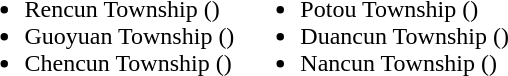<table>
<tr>
<td valign="top"><br><ul><li>Rencun Township ()</li><li>Guoyuan Township ()</li><li>Chencun Township ()</li></ul></td>
<td valign="top"><br><ul><li>Potou Township ()</li><li>Duancun Township ()</li><li>Nancun Township ()</li></ul></td>
</tr>
</table>
